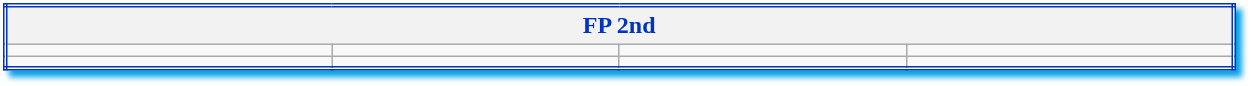<table class="wikitable mw-collapsible mw-collapsed" style="width:65%; border:double #0033bf; box-shadow: 4px 4px 4px #00A2E8;">
<tr style="background-color:#ffffff; color:#0033bf; font-weight:bold;">
<th colspan=5>FP 2nd</th>
</tr>
<tr>
<td></td>
<td></td>
<td></td>
<td></td>
</tr>
<tr>
<td></td>
<td></td>
<td></td>
<td></td>
</tr>
</table>
